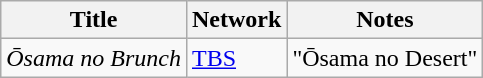<table class="wikitable">
<tr>
<th>Title</th>
<th>Network</th>
<th>Notes</th>
</tr>
<tr>
<td><em>Ōsama no Brunch</em></td>
<td><a href='#'>TBS</a></td>
<td>"Ōsama no Desert"</td>
</tr>
</table>
